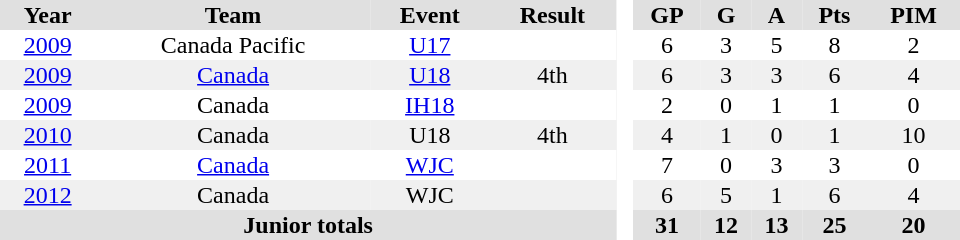<table border="0" cellpadding="1" cellspacing="0" style="text-align:center; width:40em">
<tr ALIGN="center" bgcolor="#e0e0e0">
<th>Year</th>
<th>Team</th>
<th>Event</th>
<th>Result</th>
<th rowspan="99" bgcolor="#ffffff"> </th>
<th>GP</th>
<th>G</th>
<th>A</th>
<th>Pts</th>
<th>PIM</th>
</tr>
<tr>
<td><a href='#'>2009</a></td>
<td>Canada Pacific</td>
<td><a href='#'>U17</a></td>
<td></td>
<td>6</td>
<td>3</td>
<td>5</td>
<td>8</td>
<td>2</td>
</tr>
<tr style="background:#f0f0f0;">
<td><a href='#'>2009</a></td>
<td><a href='#'>Canada</a></td>
<td><a href='#'>U18</a></td>
<td>4th</td>
<td>6</td>
<td>3</td>
<td>3</td>
<td>6</td>
<td>4</td>
</tr>
<tr>
<td><a href='#'>2009</a></td>
<td>Canada</td>
<td><a href='#'>IH18</a></td>
<td></td>
<td>2</td>
<td>0</td>
<td>1</td>
<td>1</td>
<td>0</td>
</tr>
<tr style="background:#f0f0f0;">
<td><a href='#'>2010</a></td>
<td>Canada</td>
<td>U18</td>
<td>4th</td>
<td>4</td>
<td>1</td>
<td>0</td>
<td>1</td>
<td>10</td>
</tr>
<tr>
<td><a href='#'>2011</a></td>
<td><a href='#'>Canada</a></td>
<td><a href='#'>WJC</a></td>
<td></td>
<td>7</td>
<td>0</td>
<td>3</td>
<td>3</td>
<td>0</td>
</tr>
<tr style="background:#f0f0f0;">
<td><a href='#'>2012</a></td>
<td>Canada</td>
<td>WJC</td>
<td></td>
<td>6</td>
<td>5</td>
<td>1</td>
<td>6</td>
<td>4</td>
</tr>
<tr bgcolor="#e0e0e0">
<th colspan=4>Junior totals</th>
<th>31</th>
<th>12</th>
<th>13</th>
<th>25</th>
<th>20</th>
</tr>
</table>
